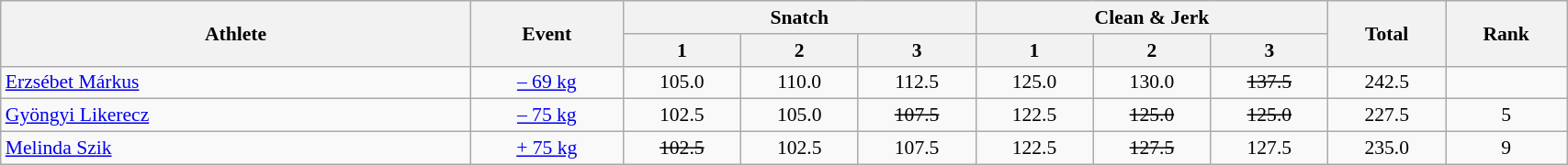<table class=wikitable style="font-size:90%" width="90%">
<tr>
<th rowspan="2">Athlete</th>
<th rowspan="2">Event</th>
<th colspan="3">Snatch</th>
<th colspan="3">Clean & Jerk</th>
<th rowspan="2">Total</th>
<th rowspan="2">Rank</th>
</tr>
<tr>
<th>1</th>
<th>2</th>
<th>3</th>
<th>1</th>
<th>2</th>
<th>3</th>
</tr>
<tr>
<td width=30%><a href='#'>Erzsébet Márkus</a></td>
<td align=center><a href='#'>– 69 kg</a></td>
<td align=center>105.0</td>
<td align=center>110.0</td>
<td align=center>112.5</td>
<td align=center>125.0</td>
<td align=center>130.0</td>
<td align=center><s>137.5</s></td>
<td align=center>242.5</td>
<td align=center></td>
</tr>
<tr>
<td width=30%><a href='#'>Gyöngyi Likerecz</a></td>
<td align=center><a href='#'>– 75 kg</a></td>
<td align=center>102.5</td>
<td align=center>105.0</td>
<td align=center><s>107.5</s></td>
<td align=center>122.5</td>
<td align=center><s>125.0</s></td>
<td align=center><s>125.0</s></td>
<td align=center>227.5</td>
<td align=center>5</td>
</tr>
<tr>
<td width=30%><a href='#'>Melinda Szik</a></td>
<td align=center><a href='#'>+ 75 kg</a></td>
<td align=center><s>102.5</s></td>
<td align=center>102.5</td>
<td align=center>107.5</td>
<td align=center>122.5</td>
<td align=center><s>127.5</s></td>
<td align=center>127.5</td>
<td align=center>235.0</td>
<td align=center>9</td>
</tr>
</table>
